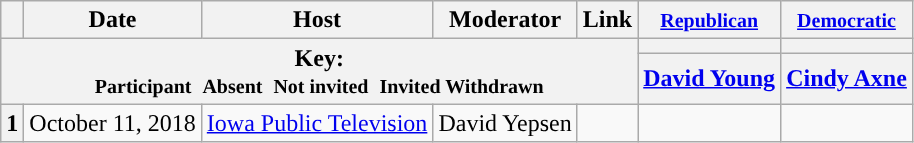<table class="wikitable" style="text-align:center;">
<tr>
<th scope="col"></th>
<th scope="col">Date</th>
<th scope="col">Host</th>
<th scope="col">Moderator</th>
<th scope="col">Link</th>
<th scope="col"><small><a href='#'>Republican</a></small></th>
<th scope="col"><small><a href='#'>Democratic</a></small></th>
</tr>
<tr>
<th colspan="5" rowspan="2">Key:<br> <small>Participant </small>  <small>Absent </small>  <small>Not invited </small>  <small>Invited  Withdrawn</small></th>
<th scope="col" style="background:"></th>
<th scope="col" style="background:"></th>
</tr>
<tr>
<th scope="col"><a href='#'>David Young</a></th>
<th scope="col"><a href='#'>Cindy Axne</a></th>
</tr>
<tr>
<th>1</th>
<td style="white-space:nowrap;">October 11, 2018</td>
<td style="white-space:nowrap;"><a href='#'>Iowa Public Television</a></td>
<td style="white-space:nowrap;">David Yepsen</td>
<td style="white-space:nowrap;"></td>
<td></td>
<td></td>
</tr>
</table>
